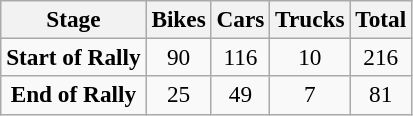<table class="wikitable" style="font-size:97%; width=15%; text-align:center">
<tr>
<th>Stage</th>
<th>Bikes</th>
<th>Cars</th>
<th>Trucks</th>
<th>Total</th>
</tr>
<tr>
<td><strong>Start of Rally</strong></td>
<td>90</td>
<td>116</td>
<td>10</td>
<td>216</td>
</tr>
<tr>
<td><strong>End of Rally</strong></td>
<td>25</td>
<td>49</td>
<td>7</td>
<td>81</td>
</tr>
</table>
